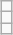<table class="wikitable" style="margin-left: 20px; margin-right: 15px; float: right; text-allgn: center;">
<tr>
<td></td>
</tr>
<tr>
<td></td>
</tr>
<tr>
<td></td>
</tr>
</table>
